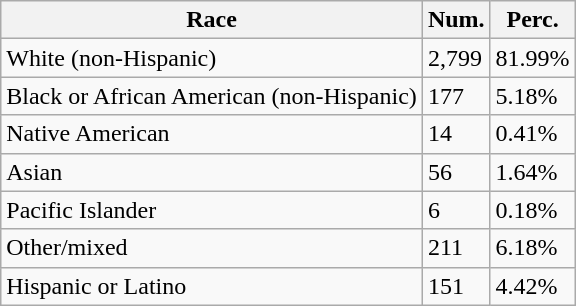<table class="wikitable">
<tr>
<th>Race</th>
<th>Num.</th>
<th>Perc.</th>
</tr>
<tr>
<td>White (non-Hispanic)</td>
<td>2,799</td>
<td>81.99%</td>
</tr>
<tr>
<td>Black or African American (non-Hispanic)</td>
<td>177</td>
<td>5.18%</td>
</tr>
<tr>
<td>Native American</td>
<td>14</td>
<td>0.41%</td>
</tr>
<tr>
<td>Asian</td>
<td>56</td>
<td>1.64%</td>
</tr>
<tr>
<td>Pacific Islander</td>
<td>6</td>
<td>0.18%</td>
</tr>
<tr>
<td>Other/mixed</td>
<td>211</td>
<td>6.18%</td>
</tr>
<tr>
<td>Hispanic or Latino</td>
<td>151</td>
<td>4.42%</td>
</tr>
</table>
